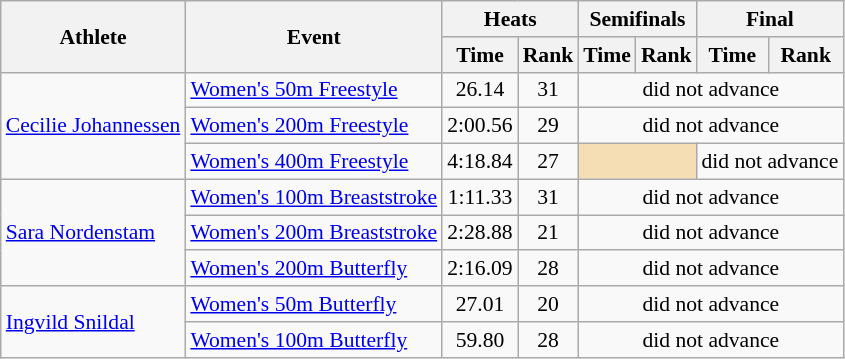<table class=wikitable style="font-size:90%">
<tr>
<th rowspan="2">Athlete</th>
<th rowspan="2">Event</th>
<th colspan="2">Heats</th>
<th colspan="2">Semifinals</th>
<th colspan="2">Final</th>
</tr>
<tr>
<th>Time</th>
<th>Rank</th>
<th>Time</th>
<th>Rank</th>
<th>Time</th>
<th>Rank</th>
</tr>
<tr>
<td rowspan="3"><a href='#'>Cecilie Johannessen</a></td>
<td><a href='#'>Women's 50m Freestyle</a></td>
<td align=center>26.14</td>
<td align=center>31</td>
<td align=center colspan=4>did not advance</td>
</tr>
<tr>
<td><a href='#'>Women's 200m Freestyle</a></td>
<td align=center>2:00.56</td>
<td align=center>29</td>
<td align=center colspan=4>did not advance</td>
</tr>
<tr>
<td><a href='#'>Women's 400m Freestyle</a></td>
<td align=center>4:18.84</td>
<td align=center>27</td>
<td colspan= 2 bgcolor="wheat"></td>
<td align=center colspan=2>did not advance</td>
</tr>
<tr>
<td rowspan="3"><a href='#'>Sara Nordenstam</a></td>
<td><a href='#'>Women's 100m Breaststroke</a></td>
<td align=center>1:11.33</td>
<td align=center>31</td>
<td align=center colspan=4>did not advance</td>
</tr>
<tr>
<td><a href='#'>Women's 200m Breaststroke</a></td>
<td align=center>2:28.88</td>
<td align=center>21</td>
<td align=center colspan=4>did not advance</td>
</tr>
<tr>
<td><a href='#'>Women's 200m Butterfly</a></td>
<td align=center>2:16.09</td>
<td align=center>28</td>
<td align=center colspan=4>did not advance</td>
</tr>
<tr>
<td rowspan="2"><a href='#'>Ingvild Snildal</a></td>
<td><a href='#'>Women's 50m Butterfly</a></td>
<td align=center>27.01</td>
<td align=center>20</td>
<td align=center colspan=4>did not advance</td>
</tr>
<tr>
<td><a href='#'>Women's 100m Butterfly</a></td>
<td align=center>59.80</td>
<td align=center>28</td>
<td align=center colspan=4>did not advance</td>
</tr>
</table>
